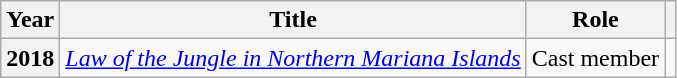<table class="wikitable plainrowheaders">
<tr>
<th scope="col">Year</th>
<th scope="col">Title</th>
<th scope="col">Role</th>
<th scope="col" class="unsortable"></th>
</tr>
<tr>
<th scope="row">2018</th>
<td><em><a href='#'>Law of the Jungle in Northern Mariana Islands</a></em></td>
<td>Cast member</td>
<td style="text-align:center"></td>
</tr>
</table>
